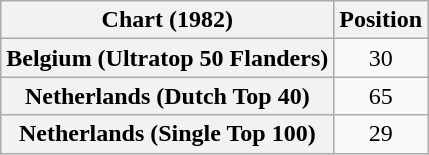<table class="wikitable sortable plainrowheaders" style="text-align:center">
<tr>
<th scope="col">Chart (1982)</th>
<th scope="col">Position</th>
</tr>
<tr>
<th scope="row">Belgium (Ultratop 50 Flanders)</th>
<td>30</td>
</tr>
<tr>
<th scope="row">Netherlands (Dutch Top 40)</th>
<td>65</td>
</tr>
<tr>
<th scope="row">Netherlands (Single Top 100)</th>
<td>29</td>
</tr>
</table>
